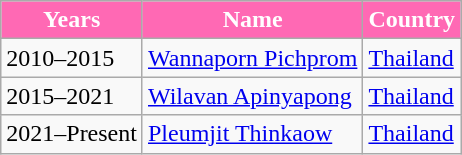<table class="wikitable">
<tr>
<th style="color:#FFFFFF; background:#FF69B4;">Years</th>
<th style="color:#FFFFFF; background:#FF69B4;">Name</th>
<th style="color:#FFFFFF; background:#FF69B4;">Country</th>
</tr>
<tr style="text-align:left;">
<td>2010–2015</td>
<td><a href='#'>Wannaporn Pichprom</a></td>
<td> <a href='#'>Thailand</a></td>
</tr>
<tr style="text-align:left;">
<td>2015–2021</td>
<td><a href='#'>Wilavan Apinyapong</a></td>
<td> <a href='#'>Thailand</a></td>
</tr>
<tr style="text-align:left;">
<td>2021–Present</td>
<td><a href='#'>Pleumjit Thinkaow</a></td>
<td> <a href='#'>Thailand</a></td>
</tr>
</table>
